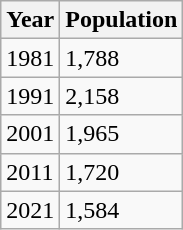<table class="wikitable">
<tr>
<th>Year</th>
<th>Population</th>
</tr>
<tr>
<td>1981</td>
<td>1,788</td>
</tr>
<tr>
<td>1991</td>
<td>2,158</td>
</tr>
<tr>
<td>2001</td>
<td>1,965</td>
</tr>
<tr>
<td>2011</td>
<td>1,720</td>
</tr>
<tr>
<td>2021</td>
<td>1,584</td>
</tr>
</table>
